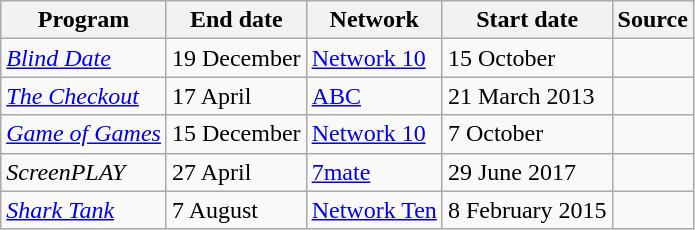<table class="wikitable plainrowheaders sortable" style="text-align:left">
<tr>
<th scope="col">Program</th>
<th scope="col">End date</th>
<th scope="col">Network</th>
<th scope="col">Start date</th>
<th scope="col" class="unsortable">Source</th>
</tr>
<tr>
<td><em><a href='#'>Blind Date</a></em></td>
<td>19 December</td>
<td><a href='#'>Network 10</a></td>
<td>15 October</td>
<td></td>
</tr>
<tr>
<td><em><a href='#'>The Checkout</a></em></td>
<td>17 April</td>
<td><a href='#'>ABC</a></td>
<td>21 March 2013</td>
<td></td>
</tr>
<tr>
<td><em><a href='#'>Game of Games</a></em></td>
<td>15 December</td>
<td><a href='#'>Network 10</a></td>
<td>7 October</td>
<td></td>
</tr>
<tr>
<td><em>ScreenPLAY</em></td>
<td>27 April</td>
<td><a href='#'>7mate</a></td>
<td>29 June 2017</td>
<td></td>
</tr>
<tr>
<td><em><a href='#'>Shark Tank</a></em></td>
<td>7 August</td>
<td><a href='#'>Network Ten</a></td>
<td>8 February 2015</td>
<td></td>
</tr>
</table>
